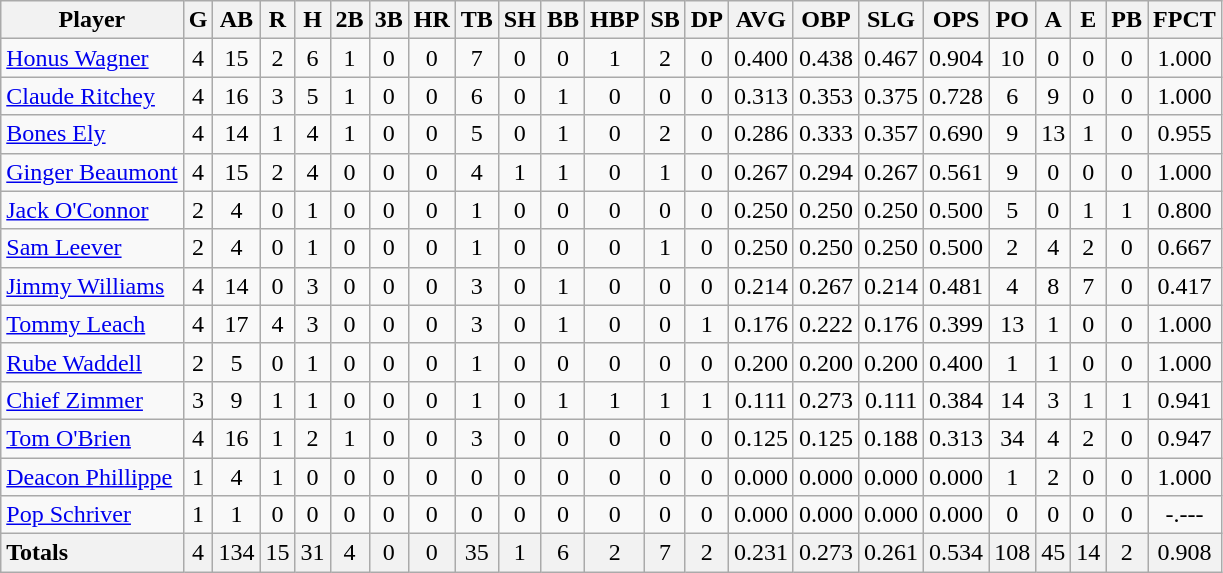<table class="wikitable">
<tr>
<th>Player</th>
<th>G</th>
<th>AB</th>
<th>R</th>
<th>H</th>
<th>2B</th>
<th>3B</th>
<th>HR</th>
<th>TB</th>
<th>SH</th>
<th>BB</th>
<th>HBP</th>
<th>SB</th>
<th>DP</th>
<th>AVG</th>
<th>OBP</th>
<th>SLG</th>
<th>OPS</th>
<th>PO</th>
<th>A</th>
<th>E</th>
<th>PB</th>
<th>FPCT</th>
</tr>
<tr align="center">
<td align="left"><a href='#'>Honus Wagner</a></td>
<td>4</td>
<td>15</td>
<td>2</td>
<td>6</td>
<td>1</td>
<td>0</td>
<td>0</td>
<td>7</td>
<td>0</td>
<td>0</td>
<td>1</td>
<td>2</td>
<td>0</td>
<td>0.400</td>
<td>0.438</td>
<td>0.467</td>
<td>0.904</td>
<td>10</td>
<td>0</td>
<td>0</td>
<td>0</td>
<td>1.000</td>
</tr>
<tr align="center">
<td align="left"><a href='#'>Claude Ritchey</a></td>
<td>4</td>
<td>16</td>
<td>3</td>
<td>5</td>
<td>1</td>
<td>0</td>
<td>0</td>
<td>6</td>
<td>0</td>
<td>1</td>
<td>0</td>
<td>0</td>
<td>0</td>
<td>0.313</td>
<td>0.353</td>
<td>0.375</td>
<td>0.728</td>
<td>6</td>
<td>9</td>
<td>0</td>
<td>0</td>
<td>1.000</td>
</tr>
<tr align="center">
<td align="left"><a href='#'>Bones Ely</a></td>
<td>4</td>
<td>14</td>
<td>1</td>
<td>4</td>
<td>1</td>
<td>0</td>
<td>0</td>
<td>5</td>
<td>0</td>
<td>1</td>
<td>0</td>
<td>2</td>
<td>0</td>
<td>0.286</td>
<td>0.333</td>
<td>0.357</td>
<td>0.690</td>
<td>9</td>
<td>13</td>
<td>1</td>
<td>0</td>
<td>0.955</td>
</tr>
<tr align="center">
<td align="left"><a href='#'>Ginger Beaumont</a></td>
<td>4</td>
<td>15</td>
<td>2</td>
<td>4</td>
<td>0</td>
<td>0</td>
<td>0</td>
<td>4</td>
<td>1</td>
<td>1</td>
<td>0</td>
<td>1</td>
<td>0</td>
<td>0.267</td>
<td>0.294</td>
<td>0.267</td>
<td>0.561</td>
<td>9</td>
<td>0</td>
<td>0</td>
<td>0</td>
<td>1.000</td>
</tr>
<tr align="center">
<td align="left"><a href='#'>Jack O'Connor</a></td>
<td>2</td>
<td>4</td>
<td>0</td>
<td>1</td>
<td>0</td>
<td>0</td>
<td>0</td>
<td>1</td>
<td>0</td>
<td>0</td>
<td>0</td>
<td>0</td>
<td>0</td>
<td>0.250</td>
<td>0.250</td>
<td>0.250</td>
<td>0.500</td>
<td>5</td>
<td>0</td>
<td>1</td>
<td>1</td>
<td>0.800</td>
</tr>
<tr align="center">
<td align="left"><a href='#'>Sam Leever</a></td>
<td>2</td>
<td>4</td>
<td>0</td>
<td>1</td>
<td>0</td>
<td>0</td>
<td>0</td>
<td>1</td>
<td>0</td>
<td>0</td>
<td>0</td>
<td>1</td>
<td>0</td>
<td>0.250</td>
<td>0.250</td>
<td>0.250</td>
<td>0.500</td>
<td>2</td>
<td>4</td>
<td>2</td>
<td>0</td>
<td>0.667</td>
</tr>
<tr align="center">
<td align="left"><a href='#'>Jimmy Williams</a></td>
<td>4</td>
<td>14</td>
<td>0</td>
<td>3</td>
<td>0</td>
<td>0</td>
<td>0</td>
<td>3</td>
<td>0</td>
<td>1</td>
<td>0</td>
<td>0</td>
<td>0</td>
<td>0.214</td>
<td>0.267</td>
<td>0.214</td>
<td>0.481</td>
<td>4</td>
<td>8</td>
<td>7</td>
<td>0</td>
<td>0.417</td>
</tr>
<tr align="center">
<td align="left"><a href='#'>Tommy Leach</a></td>
<td>4</td>
<td>17</td>
<td>4</td>
<td>3</td>
<td>0</td>
<td>0</td>
<td>0</td>
<td>3</td>
<td>0</td>
<td>1</td>
<td>0</td>
<td>0</td>
<td>1</td>
<td>0.176</td>
<td>0.222</td>
<td>0.176</td>
<td>0.399</td>
<td>13</td>
<td>1</td>
<td>0</td>
<td>0</td>
<td>1.000</td>
</tr>
<tr align="center">
<td align="left"><a href='#'>Rube Waddell</a></td>
<td>2</td>
<td>5</td>
<td>0</td>
<td>1</td>
<td>0</td>
<td>0</td>
<td>0</td>
<td>1</td>
<td>0</td>
<td>0</td>
<td>0</td>
<td>0</td>
<td>0</td>
<td>0.200</td>
<td>0.200</td>
<td>0.200</td>
<td>0.400</td>
<td>1</td>
<td>1</td>
<td>0</td>
<td>0</td>
<td>1.000</td>
</tr>
<tr align="center">
<td align="left"><a href='#'>Chief Zimmer</a></td>
<td>3</td>
<td>9</td>
<td>1</td>
<td>1</td>
<td>0</td>
<td>0</td>
<td>0</td>
<td>1</td>
<td>0</td>
<td>1</td>
<td>1</td>
<td>1</td>
<td>1</td>
<td>0.111</td>
<td>0.273</td>
<td>0.111</td>
<td>0.384</td>
<td>14</td>
<td>3</td>
<td>1</td>
<td>1</td>
<td>0.941</td>
</tr>
<tr align="center">
<td align="left"><a href='#'>Tom O'Brien</a></td>
<td>4</td>
<td>16</td>
<td>1</td>
<td>2</td>
<td>1</td>
<td>0</td>
<td>0</td>
<td>3</td>
<td>0</td>
<td>0</td>
<td>0</td>
<td>0</td>
<td>0</td>
<td>0.125</td>
<td>0.125</td>
<td>0.188</td>
<td>0.313</td>
<td>34</td>
<td>4</td>
<td>2</td>
<td>0</td>
<td>0.947</td>
</tr>
<tr align="center">
<td align="left"><a href='#'>Deacon Phillippe</a></td>
<td>1</td>
<td>4</td>
<td>1</td>
<td>0</td>
<td>0</td>
<td>0</td>
<td>0</td>
<td>0</td>
<td>0</td>
<td>0</td>
<td>0</td>
<td>0</td>
<td>0</td>
<td>0.000</td>
<td>0.000</td>
<td>0.000</td>
<td>0.000</td>
<td>1</td>
<td>2</td>
<td>0</td>
<td>0</td>
<td>1.000</td>
</tr>
<tr align="center">
<td align="left"><a href='#'>Pop Schriver</a></td>
<td>1</td>
<td>1</td>
<td>0</td>
<td>0</td>
<td>0</td>
<td>0</td>
<td>0</td>
<td>0</td>
<td>0</td>
<td>0</td>
<td>0</td>
<td>0</td>
<td>0</td>
<td>0.000</td>
<td>0.000</td>
<td>0.000</td>
<td>0.000</td>
<td>0</td>
<td>0</td>
<td>0</td>
<td>0</td>
<td>-.---</td>
</tr>
<tr align="center" style="background: #F2F2F2;">
<td align="left"><strong>Totals</strong></td>
<td>4</td>
<td>134</td>
<td>15</td>
<td>31</td>
<td>4</td>
<td>0</td>
<td>0</td>
<td>35</td>
<td>1</td>
<td>6</td>
<td>2</td>
<td>7</td>
<td>2</td>
<td>0.231</td>
<td>0.273</td>
<td>0.261</td>
<td>0.534</td>
<td>108</td>
<td>45</td>
<td>14</td>
<td>2</td>
<td>0.908</td>
</tr>
</table>
